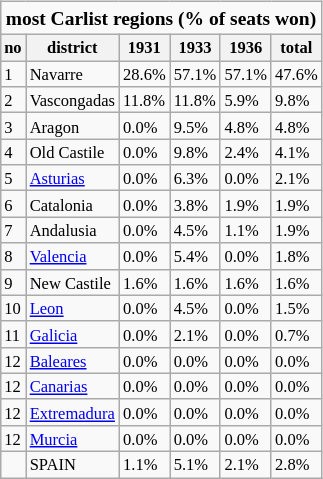<table class=wikitable style="text-align:left; font-size:11px; float:right; margin:5px">
<tr style="font-size: small;">
<td colspan="12" style="text-align:center;"><strong>most Carlist regions (% of seats won)</strong></td>
</tr>
<tr>
<th>no</th>
<th>district</th>
<th>1931</th>
<th>1933</th>
<th>1936</th>
<th>total</th>
</tr>
<tr>
<td>1</td>
<td>Navarre</td>
<td>28.6%</td>
<td>57.1%</td>
<td>57.1%</td>
<td>47.6%</td>
</tr>
<tr>
<td>2</td>
<td>Vascongadas</td>
<td>11.8%</td>
<td>11.8%</td>
<td>5.9%</td>
<td>9.8%</td>
</tr>
<tr>
<td>3</td>
<td>Aragon</td>
<td>0.0%</td>
<td>9.5%</td>
<td>4.8%</td>
<td>4.8%</td>
</tr>
<tr>
<td>4</td>
<td>Old Castile</td>
<td>0.0%</td>
<td>9.8%</td>
<td>2.4%</td>
<td>4.1%</td>
</tr>
<tr>
<td>5</td>
<td><a href='#'>Asturias</a></td>
<td>0.0%</td>
<td>6.3%</td>
<td>0.0%</td>
<td>2.1%</td>
</tr>
<tr>
<td>6</td>
<td>Catalonia</td>
<td>0.0%</td>
<td>3.8%</td>
<td>1.9%</td>
<td>1.9%</td>
</tr>
<tr>
<td>7</td>
<td>Andalusia</td>
<td>0.0%</td>
<td>4.5%</td>
<td>1.1%</td>
<td>1.9%</td>
</tr>
<tr>
<td>8</td>
<td><a href='#'>Valencia</a></td>
<td>0.0%</td>
<td>5.4%</td>
<td>0.0%</td>
<td>1.8%</td>
</tr>
<tr>
<td>9</td>
<td>New Castile</td>
<td>1.6%</td>
<td>1.6%</td>
<td>1.6%</td>
<td>1.6%</td>
</tr>
<tr>
<td>10</td>
<td><a href='#'>Leon</a></td>
<td>0.0%</td>
<td>4.5%</td>
<td>0.0%</td>
<td>1.5%</td>
</tr>
<tr>
<td>11</td>
<td><a href='#'>Galicia</a></td>
<td>0.0%</td>
<td>2.1%</td>
<td>0.0%</td>
<td>0.7%</td>
</tr>
<tr>
<td>12</td>
<td><a href='#'>Baleares</a></td>
<td>0.0%</td>
<td>0.0%</td>
<td>0.0%</td>
<td>0.0%</td>
</tr>
<tr>
<td>12</td>
<td><a href='#'>Canarias</a></td>
<td>0.0%</td>
<td>0.0%</td>
<td>0.0%</td>
<td>0.0%</td>
</tr>
<tr>
<td>12</td>
<td><a href='#'>Extremadura</a></td>
<td>0.0%</td>
<td>0.0%</td>
<td>0.0%</td>
<td>0.0%</td>
</tr>
<tr>
<td>12</td>
<td><a href='#'>Murcia</a></td>
<td>0.0%</td>
<td>0.0%</td>
<td>0.0%</td>
<td>0.0%</td>
</tr>
<tr>
<td></td>
<td>SPAIN</td>
<td>1.1%</td>
<td>5.1%</td>
<td>2.1%</td>
<td>2.8%</td>
</tr>
</table>
